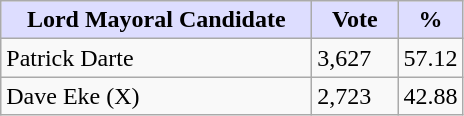<table class="wikitable">
<tr>
<th style="background:#ddf; width:200px;">Lord Mayoral Candidate </th>
<th style="background:#ddf; width:50px;">Vote</th>
<th style="background:#ddf; width:30px;">%</th>
</tr>
<tr>
<td>Patrick Darte</td>
<td>3,627</td>
<td>57.12</td>
</tr>
<tr>
<td>Dave Eke (X)</td>
<td>2,723</td>
<td>42.88</td>
</tr>
</table>
